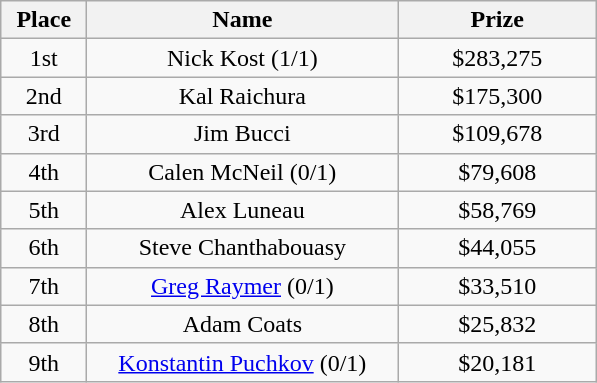<table class="wikitable">
<tr>
<th width="50">Place</th>
<th width="200">Name</th>
<th width="125">Prize</th>
</tr>
<tr>
<td align = "center">1st</td>
<td align = "center">Nick Kost (1/1)</td>
<td align = "center">$283,275</td>
</tr>
<tr>
<td align = "center">2nd</td>
<td align = "center">Kal Raichura</td>
<td align = "center">$175,300</td>
</tr>
<tr>
<td align = "center">3rd</td>
<td align = "center">Jim Bucci</td>
<td align = "center">$109,678</td>
</tr>
<tr>
<td align = "center">4th</td>
<td align = "center">Calen McNeil (0/1)</td>
<td align = "center">$79,608</td>
</tr>
<tr>
<td align = "center">5th</td>
<td align = "center">Alex Luneau</td>
<td align = "center">$58,769</td>
</tr>
<tr>
<td align = "center">6th</td>
<td align = "center">Steve Chanthabouasy</td>
<td align = "center">$44,055</td>
</tr>
<tr>
<td align = "center">7th</td>
<td align = "center"><a href='#'>Greg Raymer</a> (0/1)</td>
<td align = "center">$33,510</td>
</tr>
<tr>
<td align = "center">8th</td>
<td align = "center">Adam Coats</td>
<td align = "center">$25,832</td>
</tr>
<tr>
<td align = "center">9th</td>
<td align = "center"><a href='#'>Konstantin Puchkov</a> (0/1)</td>
<td align = "center">$20,181</td>
</tr>
</table>
